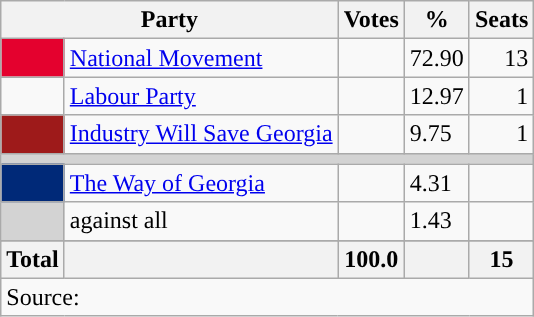<table class="wikitable">
<tr>
<th colspan="2">Party</th>
<th scope="col">Votes</th>
<th scope="col">%</th>
<th scope="col">Seats</th>
</tr>
<tr>
<td style="background:#e4012e"></td>
<td align=left><a href='#'>National Movement</a></td>
<td></td>
<td>72.90</td>
<td align=right>13</td>
</tr>
<tr>
<td style="background:"></td>
<td align=left><a href='#'>Labour Party</a></td>
<td></td>
<td>12.97</td>
<td align=right>1</td>
</tr>
<tr>
<td style="background:#9E1A1A"></td>
<td align=left><a href='#'>Industry Will Save Georgia</a></td>
<td></td>
<td>9.75</td>
<td align=right>1</td>
</tr>
<tr>
<td colspan=5 bgcolor=lightgrey></td>
</tr>
<tr>
<td style="background:#002978"></td>
<td align=left><a href='#'>The Way of Georgia</a></td>
<td></td>
<td>4.31</td>
<td align=right></td>
</tr>
<tr>
<td style="background:#D3D3D3"></td>
<td align=left>against all</td>
<td></td>
<td>1.43</td>
<td align=right></td>
</tr>
<tr>
</tr>
<tr>
<th colspan=1>Total</th>
<th></th>
<th>100.0</th>
<th></th>
<th>15</th>
</tr>
<tr>
<td colspan=5>Source: </td>
</tr>
</table>
